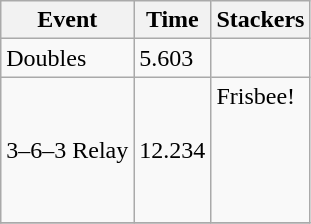<table class="wikitable mw-collapsible">
<tr>
<th>Event</th>
<th>Time</th>
<th>Stackers</th>
</tr>
<tr>
<td>Doubles</td>
<td>5.603</td>
<td><br></td>
</tr>
<tr>
<td>3–6–3 Relay</td>
<td>12.234</td>
<td>Frisbee!<br><br><br><br><br></td>
</tr>
<tr>
</tr>
</table>
